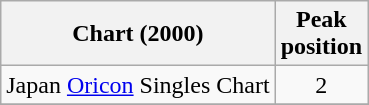<table class="wikitable sortable" border="1">
<tr>
<th scope="col">Chart (2000)</th>
<th scope="col">Peak<br>position</th>
</tr>
<tr>
<td>Japan <a href='#'>Oricon</a> Singles Chart</td>
<td align="center">2</td>
</tr>
<tr>
</tr>
</table>
